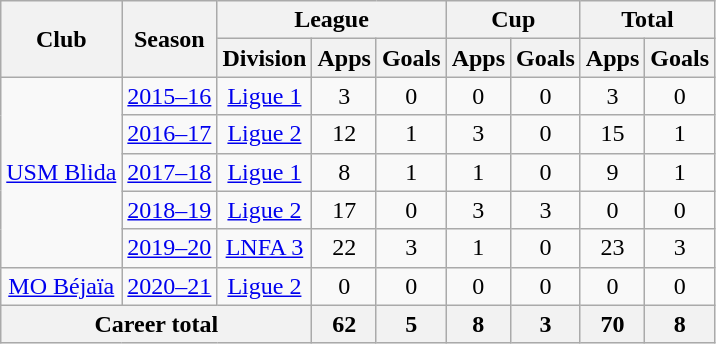<table class="wikitable" style="text-align: center">
<tr>
<th rowspan="2">Club</th>
<th rowspan="2">Season</th>
<th colspan="3">League</th>
<th colspan="2">Cup</th>
<th colspan="2">Total</th>
</tr>
<tr>
<th>Division</th>
<th>Apps</th>
<th>Goals</th>
<th>Apps</th>
<th>Goals</th>
<th>Apps</th>
<th>Goals</th>
</tr>
<tr>
<td rowspan="5" valign="center"><a href='#'>USM Blida</a></td>
<td><a href='#'>2015–16</a></td>
<td><a href='#'>Ligue 1</a></td>
<td>3</td>
<td>0</td>
<td>0</td>
<td>0</td>
<td>3</td>
<td>0</td>
</tr>
<tr>
<td><a href='#'>2016–17</a></td>
<td><a href='#'>Ligue 2</a></td>
<td>12</td>
<td>1</td>
<td>3</td>
<td>0</td>
<td>15</td>
<td>1</td>
</tr>
<tr>
<td><a href='#'>2017–18</a></td>
<td><a href='#'>Ligue 1</a></td>
<td>8</td>
<td>1</td>
<td>1</td>
<td>0</td>
<td>9</td>
<td>1</td>
</tr>
<tr>
<td><a href='#'>2018–19</a></td>
<td><a href='#'>Ligue 2</a></td>
<td>17</td>
<td>0</td>
<td>3</td>
<td>3</td>
<td>0</td>
<td>0</td>
</tr>
<tr>
<td><a href='#'>2019–20</a></td>
<td><a href='#'>LNFA 3</a></td>
<td>22</td>
<td>3</td>
<td>1</td>
<td>0</td>
<td>23</td>
<td>3</td>
</tr>
<tr>
<td><a href='#'>MO Béjaïa</a></td>
<td><a href='#'>2020–21</a></td>
<td><a href='#'>Ligue 2</a></td>
<td>0</td>
<td>0</td>
<td>0</td>
<td>0</td>
<td>0</td>
<td>0</td>
</tr>
<tr>
<th colspan="3">Career total</th>
<th>62</th>
<th>5</th>
<th>8</th>
<th>3</th>
<th>70</th>
<th>8</th>
</tr>
</table>
